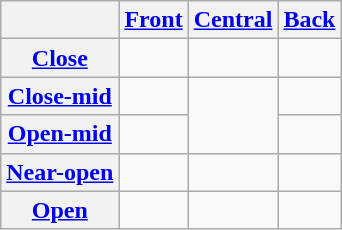<table class="wikitable" style="text-align: center;">
<tr>
<th></th>
<th><a href='#'>Front</a></th>
<th><a href='#'>Central</a></th>
<th><a href='#'>Back</a></th>
</tr>
<tr>
<th><a href='#'>Close</a></th>
<td>   </td>
<td></td>
<td> </td>
</tr>
<tr>
<th><a href='#'>Close-mid</a></th>
<td>   </td>
<td rowspan="2"></td>
<td> </td>
</tr>
<tr>
<th><a href='#'>Open-mid</a></th>
<td>   </td>
<td> </td>
</tr>
<tr>
<th><a href='#'>Near-open</a></th>
<td> </td>
<td></td>
<td></td>
</tr>
<tr>
<th><a href='#'>Open</a></th>
<td></td>
<td></td>
<td> </td>
</tr>
</table>
